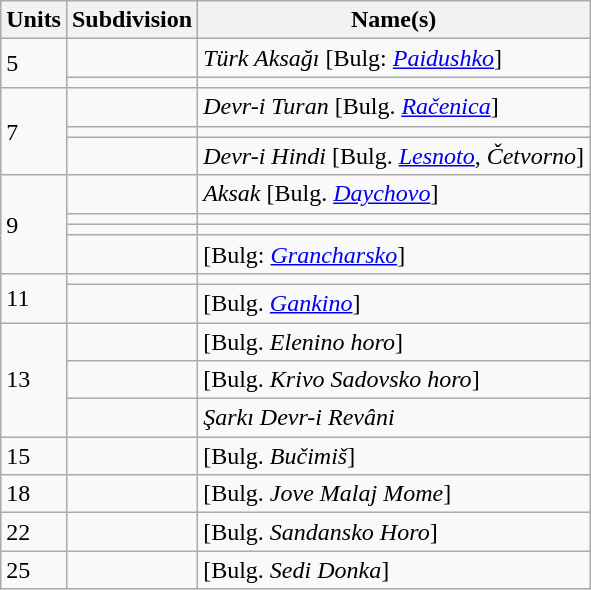<table class=wikitable>
<tr>
<th>Units</th>
<th>Subdivision</th>
<th>Name(s)</th>
</tr>
<tr>
<td rowspan="2">5</td>
<td></td>
<td><em>Türk Aksağı</em> [Bulg: <em><a href='#'>Paidushko</a></em>]</td>
</tr>
<tr>
<td></td>
<td></td>
</tr>
<tr>
<td rowspan="3">7</td>
<td></td>
<td><em>Devr-i Turan</em>  [Bulg. <em><a href='#'>Račenica</a></em>]</td>
</tr>
<tr>
<td></td>
<td></td>
</tr>
<tr>
<td></td>
<td><em>Devr-i Hindi</em>  [Bulg. <em><a href='#'>Lesnoto</a></em>, <em>Četvorno</em>]</td>
</tr>
<tr>
<td rowspan="4">9</td>
<td></td>
<td><em>Aksak</em> [Bulg. <em><a href='#'>Daychovo</a></em>]</td>
</tr>
<tr>
<td></td>
<td></td>
</tr>
<tr>
<td></td>
<td></td>
</tr>
<tr>
<td></td>
<td>[Bulg: <em><a href='#'>Grancharsko</a></em>]</td>
</tr>
<tr>
<td rowspan="2">11</td>
<td></td>
<td></td>
</tr>
<tr>
<td></td>
<td>[Bulg. <em><a href='#'>Gankino</a></em>]</td>
</tr>
<tr>
<td rowspan="3">13</td>
<td></td>
<td>[Bulg. <em>Elenino horo</em>]</td>
</tr>
<tr>
<td></td>
<td>[Bulg. <em>Krivo Sadovsko horo</em>]</td>
</tr>
<tr>
<td></td>
<td><em>Şarkı Devr-i Revâni</em></td>
</tr>
<tr>
<td>15</td>
<td></td>
<td>[Bulg. <em>Bučimiš</em>]</td>
</tr>
<tr>
<td>18</td>
<td></td>
<td>[Bulg. <em>Jove Malaj Mome</em>]</td>
</tr>
<tr>
<td>22</td>
<td></td>
<td>[Bulg. <em>Sandansko Horo</em>]</td>
</tr>
<tr>
<td>25</td>
<td></td>
<td>[Bulg. <em>Sedi Donka</em>]</td>
</tr>
</table>
